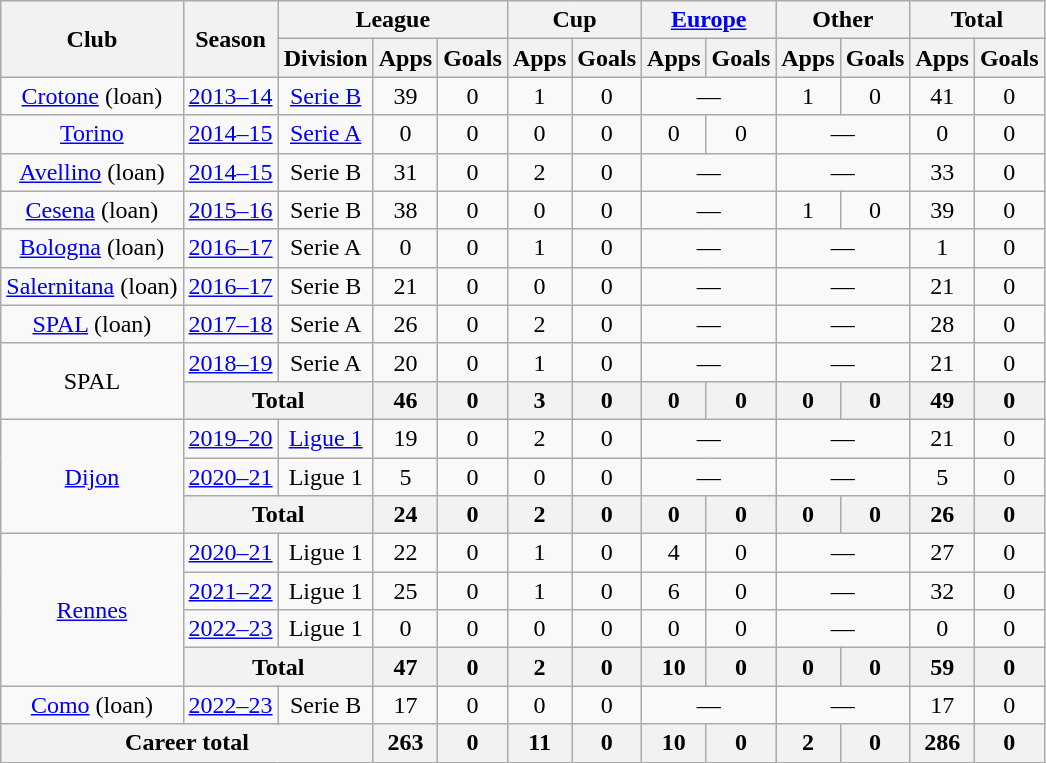<table class="wikitable" style="text-align:center">
<tr>
<th rowspan="2">Club</th>
<th rowspan="2">Season</th>
<th colspan="3">League</th>
<th colspan="2">Cup</th>
<th colspan="2"><a href='#'>Europe</a></th>
<th colspan="2">Other</th>
<th colspan="2">Total</th>
</tr>
<tr>
<th>Division</th>
<th>Apps</th>
<th>Goals</th>
<th>Apps</th>
<th>Goals</th>
<th>Apps</th>
<th>Goals</th>
<th>Apps</th>
<th>Goals</th>
<th>Apps</th>
<th>Goals</th>
</tr>
<tr>
<td><a href='#'>Crotone</a> (loan)</td>
<td><a href='#'>2013–14</a></td>
<td><a href='#'>Serie B</a></td>
<td>39</td>
<td>0</td>
<td>1</td>
<td>0</td>
<td colspan="2">—</td>
<td>1</td>
<td>0</td>
<td>41</td>
<td>0</td>
</tr>
<tr>
<td><a href='#'>Torino</a></td>
<td><a href='#'>2014–15</a></td>
<td><a href='#'>Serie A</a></td>
<td>0</td>
<td>0</td>
<td>0</td>
<td>0</td>
<td>0</td>
<td>0</td>
<td colspan="2">—</td>
<td>0</td>
<td>0</td>
</tr>
<tr>
<td><a href='#'>Avellino</a> (loan)</td>
<td><a href='#'>2014–15</a></td>
<td>Serie B</td>
<td>31</td>
<td>0</td>
<td>2</td>
<td>0</td>
<td colspan="2">—</td>
<td colspan="2">—</td>
<td>33</td>
<td>0</td>
</tr>
<tr>
<td><a href='#'>Cesena</a> (loan)</td>
<td><a href='#'>2015–16</a></td>
<td>Serie B</td>
<td>38</td>
<td>0</td>
<td>0</td>
<td>0</td>
<td colspan="2">—</td>
<td>1</td>
<td>0</td>
<td>39</td>
<td>0</td>
</tr>
<tr>
<td><a href='#'>Bologna</a> (loan)</td>
<td><a href='#'>2016–17</a></td>
<td>Serie A</td>
<td>0</td>
<td>0</td>
<td>1</td>
<td>0</td>
<td colspan="2">—</td>
<td colspan="2">—</td>
<td>1</td>
<td>0</td>
</tr>
<tr>
<td><a href='#'>Salernitana</a> (loan)</td>
<td><a href='#'>2016–17</a></td>
<td>Serie B</td>
<td>21</td>
<td>0</td>
<td>0</td>
<td>0</td>
<td colspan="2">—</td>
<td colspan="2">—</td>
<td>21</td>
<td>0</td>
</tr>
<tr>
<td><a href='#'>SPAL</a> (loan)</td>
<td><a href='#'>2017–18</a></td>
<td>Serie A</td>
<td>26</td>
<td>0</td>
<td>2</td>
<td>0</td>
<td colspan="2">—</td>
<td colspan="2">—</td>
<td>28</td>
<td>0</td>
</tr>
<tr>
<td rowspan="2">SPAL</td>
<td><a href='#'>2018–19</a></td>
<td>Serie A</td>
<td>20</td>
<td>0</td>
<td>1</td>
<td>0</td>
<td colspan="2">—</td>
<td colspan="2">—</td>
<td>21</td>
<td>0</td>
</tr>
<tr>
<th colspan="2">Total</th>
<th>46</th>
<th>0</th>
<th>3</th>
<th>0</th>
<th>0</th>
<th>0</th>
<th>0</th>
<th>0</th>
<th>49</th>
<th>0</th>
</tr>
<tr>
<td rowspan="3"><a href='#'>Dijon</a></td>
<td><a href='#'>2019–20</a></td>
<td><a href='#'>Ligue 1</a></td>
<td>19</td>
<td>0</td>
<td>2</td>
<td>0</td>
<td colspan="2">—</td>
<td colspan="2">—</td>
<td>21</td>
<td>0</td>
</tr>
<tr>
<td><a href='#'>2020–21</a></td>
<td>Ligue 1</td>
<td>5</td>
<td>0</td>
<td>0</td>
<td>0</td>
<td colspan="2">—</td>
<td colspan="2">—</td>
<td>5</td>
<td>0</td>
</tr>
<tr>
<th colspan="2">Total</th>
<th>24</th>
<th>0</th>
<th>2</th>
<th>0</th>
<th>0</th>
<th>0</th>
<th>0</th>
<th>0</th>
<th>26</th>
<th>0</th>
</tr>
<tr>
<td rowspan="4"><a href='#'>Rennes</a></td>
<td><a href='#'>2020–21</a></td>
<td>Ligue 1</td>
<td>22</td>
<td>0</td>
<td>1</td>
<td>0</td>
<td>4</td>
<td>0</td>
<td colspan="2">—</td>
<td>27</td>
<td>0</td>
</tr>
<tr>
<td><a href='#'>2021–22</a></td>
<td>Ligue 1</td>
<td>25</td>
<td>0</td>
<td>1</td>
<td>0</td>
<td>6</td>
<td>0</td>
<td colspan="2">—</td>
<td>32</td>
<td>0</td>
</tr>
<tr>
<td><a href='#'>2022–23</a></td>
<td>Ligue 1</td>
<td>0</td>
<td>0</td>
<td>0</td>
<td>0</td>
<td>0</td>
<td>0</td>
<td colspan="2">—</td>
<td>0</td>
<td>0</td>
</tr>
<tr>
<th colspan="2">Total</th>
<th>47</th>
<th>0</th>
<th>2</th>
<th>0</th>
<th>10</th>
<th>0</th>
<th>0</th>
<th>0</th>
<th>59</th>
<th>0</th>
</tr>
<tr>
<td><a href='#'>Como</a> (loan)</td>
<td><a href='#'>2022–23</a></td>
<td>Serie B</td>
<td>17</td>
<td>0</td>
<td>0</td>
<td>0</td>
<td colspan="2">—</td>
<td colspan="2">—</td>
<td>17</td>
<td>0</td>
</tr>
<tr>
<th colspan="3">Career total</th>
<th>263</th>
<th>0</th>
<th>11</th>
<th>0</th>
<th>10</th>
<th>0</th>
<th>2</th>
<th>0</th>
<th>286</th>
<th>0</th>
</tr>
</table>
